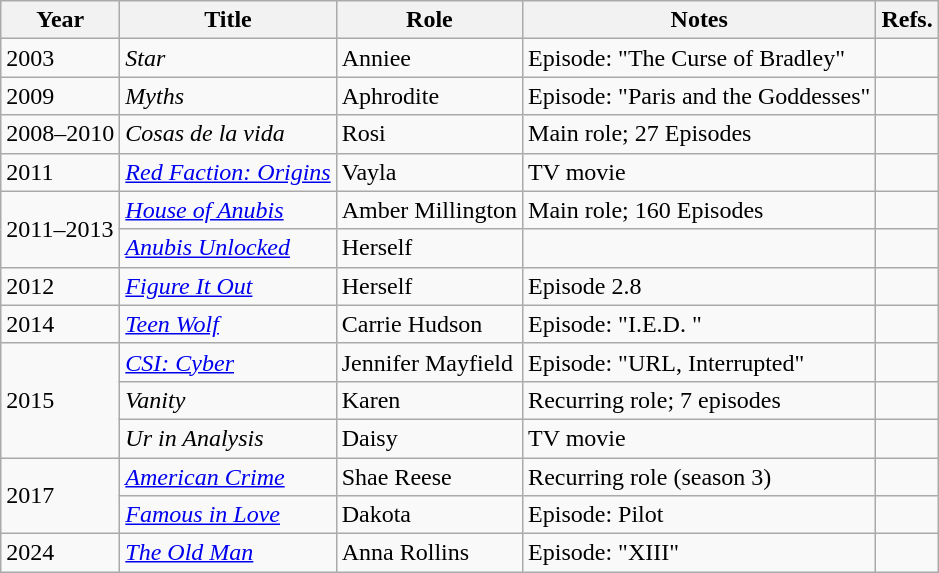<table class="wikitable sortable">
<tr>
<th>Year</th>
<th>Title</th>
<th>Role</th>
<th class="unsortable">Notes</th>
<th class="unsortable">Refs.</th>
</tr>
<tr>
<td>2003</td>
<td><em>Star</em></td>
<td>Anniee</td>
<td>Episode: "The Curse of Bradley"</td>
<td></td>
</tr>
<tr>
<td>2009</td>
<td><em>Myths</em></td>
<td>Aphrodite</td>
<td>Episode: "Paris and the Goddesses"</td>
<td></td>
</tr>
<tr>
<td>2008–2010</td>
<td><em>Cosas de la vida</em></td>
<td>Rosi</td>
<td>Main role; 27 Episodes</td>
<td></td>
</tr>
<tr>
<td>2011</td>
<td><em><a href='#'>Red Faction: Origins</a></em></td>
<td>Vayla</td>
<td>TV movie</td>
<td></td>
</tr>
<tr>
<td rowspan="2">2011–2013</td>
<td><em><a href='#'>House of Anubis</a></em></td>
<td>Amber Millington</td>
<td>Main role; 160 Episodes</td>
<td></td>
</tr>
<tr>
<td><em><a href='#'>Anubis Unlocked</a></em></td>
<td>Herself</td>
<td></td>
<td></td>
</tr>
<tr>
<td>2012</td>
<td><em><a href='#'>Figure It Out</a></em></td>
<td>Herself</td>
<td>Episode 2.8</td>
<td></td>
</tr>
<tr>
<td>2014</td>
<td><em><a href='#'>Teen Wolf</a></em></td>
<td>Carrie Hudson</td>
<td>Episode: "I.E.D. "</td>
<td></td>
</tr>
<tr>
<td rowspan="3">2015</td>
<td><em><a href='#'>CSI: Cyber</a></em></td>
<td>Jennifer Mayfield</td>
<td>Episode: "URL, Interrupted"</td>
<td></td>
</tr>
<tr>
<td><em>Vanity</em></td>
<td>Karen</td>
<td>Recurring role; 7 episodes</td>
<td></td>
</tr>
<tr>
<td><em>Ur in Analysis</em></td>
<td>Daisy</td>
<td>TV movie</td>
<td></td>
</tr>
<tr>
<td rowspan="2">2017</td>
<td><em><a href='#'>American Crime</a></em></td>
<td>Shae Reese</td>
<td>Recurring role (season 3)</td>
<td></td>
</tr>
<tr>
<td><em><a href='#'>Famous in Love</a></em></td>
<td>Dakota</td>
<td>Episode: Pilot</td>
<td></td>
</tr>
<tr>
<td>2024</td>
<td><em><a href='#'>The Old Man</a></em></td>
<td>Anna Rollins</td>
<td>Episode: "XIII"</td>
<td></td>
</tr>
</table>
